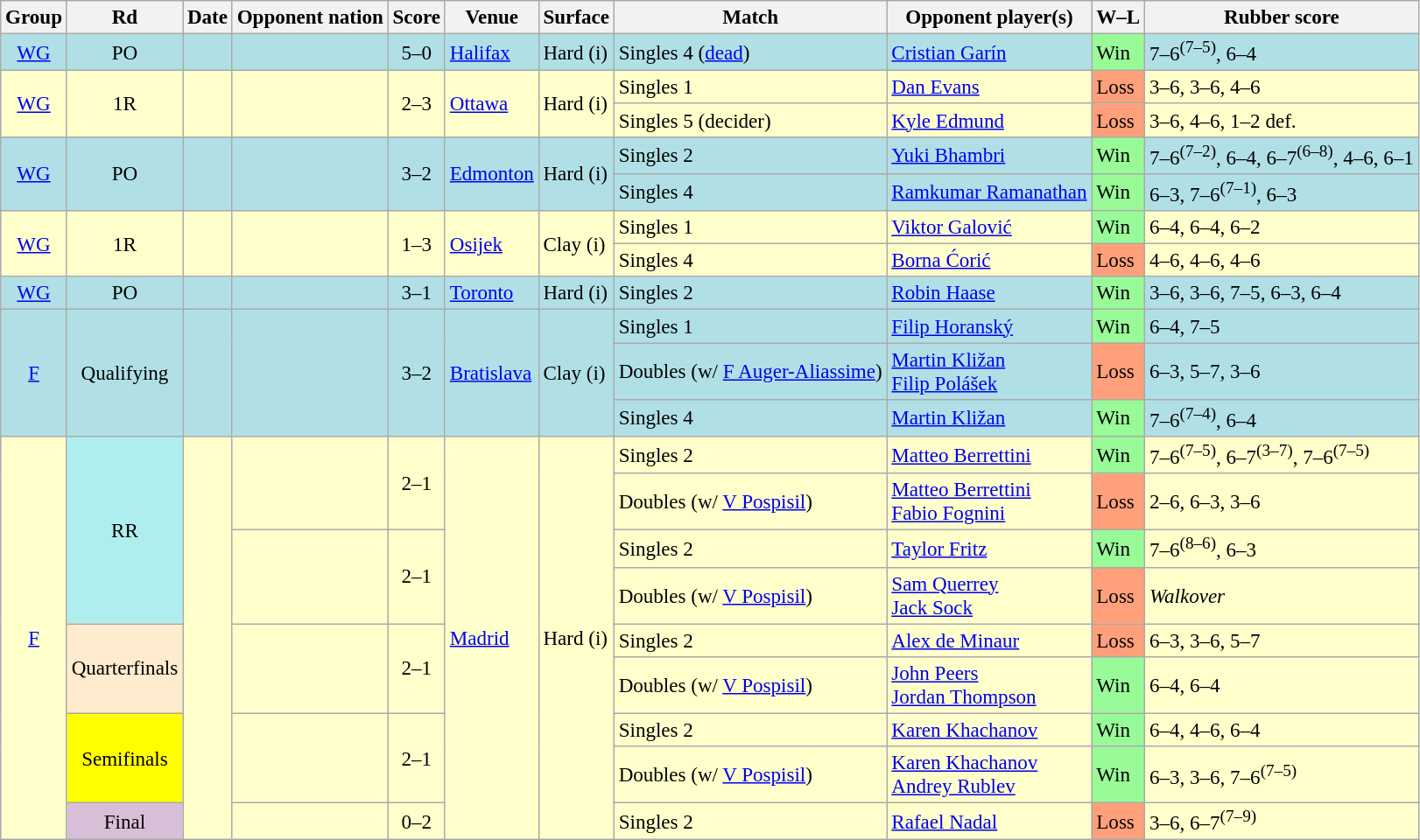<table class="sortable wikitable" style=font-size:96%>
<tr>
<th scope="col">Group</th>
<th scope="col">Rd</th>
<th scope="col">Date</th>
<th scope="col">Opponent nation</th>
<th scope="col">Score</th>
<th scope="col">Venue</th>
<th scope="col">Surface</th>
<th scope="col">Match</th>
<th scope="col">Opponent player(s)</th>
<th scope="col">W–L</th>
<th scope="col" class="unsortable">Rubber score</th>
</tr>
<tr style="background:#b0e0e6;">
<td style="text-align:center;"><a href='#'>WG</a></td>
<td style="text-align:center;">PO</td>
<td><a href='#'></a></td>
<td></td>
<td style="text-align:center;">5–0</td>
<td><a href='#'>Halifax</a></td>
<td>Hard (i)</td>
<td>Singles 4 (<a href='#'>dead</a>)</td>
<td data-sort-value="Garín, C"><a href='#'>Cristian Garín</a></td>
<td style="background:#98fb98;">Win</td>
<td>7–6<sup>(7–5)</sup>, 6–4</td>
</tr>
<tr style="background:#ffffcc;">
<td style="text-align:center;" rowspan=2><a href='#'>WG</a></td>
<td style="text-align:center;" rowspan=2>1R</td>
<td rowspan=2><a href='#'></a></td>
<td rowspan=2></td>
<td style="text-align:center;" rowspan=2>2–3</td>
<td rowspan=2><a href='#'>Ottawa</a></td>
<td rowspan=2>Hard (i)</td>
<td>Singles 1</td>
<td data-sort-value="Evans, D"><a href='#'>Dan Evans</a></td>
<td style="background:#ffa07a;">Loss</td>
<td>3–6, 3–6, 4–6</td>
</tr>
<tr style="background:#ffffcc;">
<td>Singles 5 (decider)</td>
<td data-sort-value="Edmund, K"><a href='#'>Kyle Edmund</a></td>
<td style="background:#ffa07a;">Loss</td>
<td>3–6, 4–6, 1–2 def.</td>
</tr>
<tr style="background:#b0e0e6;">
<td style="text-align:center;" rowspan=2><a href='#'>WG</a></td>
<td style="text-align:center;" rowspan=2>PO</td>
<td rowspan=2><a href='#'></a></td>
<td rowspan=2></td>
<td style="text-align:center;" rowspan=2>3–2</td>
<td rowspan=2><a href='#'>Edmonton</a></td>
<td rowspan=2>Hard (i)</td>
<td>Singles 2</td>
<td data-sort-value="Bhambri, Y"><a href='#'>Yuki Bhambri</a></td>
<td style="background:#98fb98;">Win</td>
<td>7–6<sup>(7–2)</sup>, 6–4, 6–7<sup>(6–8)</sup>, 4–6, 6–1</td>
</tr>
<tr style="background:#b0e0e6;">
<td>Singles 4</td>
<td data-sort-value="Ramanathan, R"><a href='#'>Ramkumar Ramanathan</a></td>
<td style="background:#98fb98;">Win</td>
<td>6–3, 7–6<sup>(7–1)</sup>, 6–3</td>
</tr>
<tr style="background:#ffffcc;">
<td style="text-align:center;" rowspan=2><a href='#'>WG</a></td>
<td style="text-align:center;" rowspan=2>1R</td>
<td rowspan=2><a href='#'></a></td>
<td rowspan=2></td>
<td style="text-align:center;" rowspan=2>1–3</td>
<td rowspan=2><a href='#'>Osijek</a></td>
<td rowspan=2>Clay (i)</td>
<td>Singles 1</td>
<td data-sort-value="Galović, V"><a href='#'>Viktor Galović</a></td>
<td style="background:#98fb98;">Win</td>
<td>6–4, 6–4, 6–2</td>
</tr>
<tr style="background:#ffffcc;">
<td>Singles 4</td>
<td data-sort-value="Ćorić, B"><a href='#'>Borna Ćorić</a></td>
<td style="background:#ffa07a;">Loss</td>
<td>4–6, 4–6, 4–6</td>
</tr>
<tr style="background:#b0e0e6;">
<td style="text-align:center;"><a href='#'>WG</a></td>
<td style="text-align:center;">PO</td>
<td><a href='#'></a></td>
<td></td>
<td style="text-align:center;">3–1</td>
<td><a href='#'>Toronto</a></td>
<td>Hard (i)</td>
<td>Singles 2</td>
<td data-sort-value="Haase, R"><a href='#'>Robin Haase</a></td>
<td style="background:#98fb98;">Win</td>
<td>3–6, 3–6, 7–5, 6–3, 6–4</td>
</tr>
<tr style="background:#b0e0e6;">
<td style="text-align:center;"rowspan=3><a href='#'>F</a></td>
<td style="text-align:center;"rowspan=3>Qualifying</td>
<td rowspan=3><a href='#'></a></td>
<td rowspan=3></td>
<td style="text-align:center;" rowspan=3>3–2</td>
<td rowspan=3><a href='#'>Bratislava</a></td>
<td rowspan=3>Clay (i)</td>
<td>Singles 1</td>
<td data-sort-value="Horanský, F"><a href='#'>Filip Horanský</a></td>
<td style="background:#98fb98;">Win</td>
<td>6–4, 7–5</td>
</tr>
<tr style="background:#b0e0e6;">
<td>Doubles (w/ <a href='#'>F Auger-Aliassime</a>)</td>
<td data-sort-value="Kližan, M"><a href='#'>Martin Kližan</a><br><a href='#'>Filip Polášek</a></td>
<td style="background:#ffa07a;">Loss</td>
<td>6–3, 5–7, 3–6</td>
</tr>
<tr style="background:#b0e0e6;">
<td>Singles 4</td>
<td data-sort-value="Kližan, M"><a href='#'>Martin Kližan</a></td>
<td style="background:#98fb98;">Win</td>
<td>7–6<sup>(7–4)</sup>, 6–4</td>
</tr>
<tr style="background:#ffffcc;">
<td style="text-align:center;" rowspan=9><a href='#'>F</a></td>
<td align="center" style="background:#afeeee;" rowspan=4>RR</td>
<td rowspan=9><a href='#'></a></td>
<td rowspan=2></td>
<td style="text-align:center;" rowspan=2>2–1</td>
<td rowspan=9><a href='#'>Madrid</a></td>
<td rowspan=9>Hard (i)</td>
<td>Singles 2</td>
<td data-sort-value="Berrettini, M"><a href='#'>Matteo Berrettini</a></td>
<td style="background:#98fb98;">Win</td>
<td>7–6<sup>(7–5)</sup>, 6–7<sup>(3–7)</sup>, 7–6<sup>(7–5)</sup></td>
</tr>
<tr style="background:#ffffcc;">
<td>Doubles (w/ <a href='#'>V Pospisil</a>)</td>
<td data-sort-value="Berrettini, M"><a href='#'>Matteo Berrettini</a><br><a href='#'>Fabio Fognini</a></td>
<td style="background:#ffa07a;">Loss</td>
<td>2–6, 6–3, 3–6</td>
</tr>
<tr style="background:#ffffcc;">
<td rowspan=2></td>
<td style="text-align:center;" rowspan=2>2–1</td>
<td>Singles 2</td>
<td data-sort-value="Fritz, T"><a href='#'>Taylor Fritz</a></td>
<td style="background:#98fb98;">Win</td>
<td>7–6<sup>(8–6)</sup>, 6–3</td>
</tr>
<tr style="background:#ffffcc;">
<td>Doubles (w/ <a href='#'>V Pospisil</a>)</td>
<td data-sort-value="Querrey, S"><a href='#'>Sam Querrey</a><br><a href='#'>Jack Sock</a></td>
<td style="background:#ffa07a;">Loss</td>
<td><em>Walkover</em></td>
</tr>
<tr style="background:#ffffcc;">
<td align="center" style="background:#ffebcd;" rowspan=2>Quarterfinals</td>
<td rowspan=2></td>
<td style="text-align:center;" rowspan=2>2–1</td>
<td>Singles 2</td>
<td data-sort-value="de Minaur, A"><a href='#'>Alex de Minaur</a></td>
<td style="background:#ffa07a;">Loss</td>
<td>6–3, 3–6, 5–7</td>
</tr>
<tr style="background:#ffffcc;">
<td>Doubles (w/ <a href='#'>V Pospisil</a>)</td>
<td data-sort-value="Peers, J"><a href='#'>John Peers</a><br><a href='#'>Jordan Thompson</a></td>
<td style="background:#98fb98;">Win</td>
<td>6–4, 6–4</td>
</tr>
<tr style="background:#ffffcc;">
<td align="center" style="background:yellow;" rowspan=2>Semifinals</td>
<td rowspan=2></td>
<td style="text-align:center;" rowspan=2>2–1</td>
<td>Singles 2</td>
<td data-sort-value="Khachanov, K"><a href='#'>Karen Khachanov</a></td>
<td style="background:#98fb98;">Win</td>
<td>6–4, 4–6, 6–4</td>
</tr>
<tr style="background:#ffffcc;">
<td>Doubles (w/ <a href='#'>V Pospisil</a>)</td>
<td data-sort-value="Khachanov, K"><a href='#'>Karen Khachanov</a><br><a href='#'>Andrey Rublev</a></td>
<td style="background:#98fb98;">Win</td>
<td>6–3, 3–6, 7–6<sup>(7–5)</sup></td>
</tr>
<tr style="background:#ffffcc;">
<td align="center" style="background:#D8BFD8">Final</td>
<td></td>
<td style="text-align:center;">0–2</td>
<td>Singles 2</td>
<td data-sort-value="Nadal, R"><a href='#'>Rafael Nadal</a></td>
<td style="background:#ffa07a;">Loss</td>
<td>3–6, 6–7<sup>(7–9)</sup></td>
</tr>
</table>
